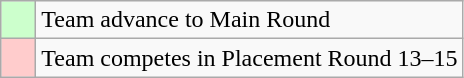<table class="wikitable">
<tr>
<td style="background:#cfc;">    </td>
<td>Team advance to Main Round</td>
</tr>
<tr>
<td style="background:#fcc;">    </td>
<td>Team competes in Placement Round 13–15</td>
</tr>
</table>
